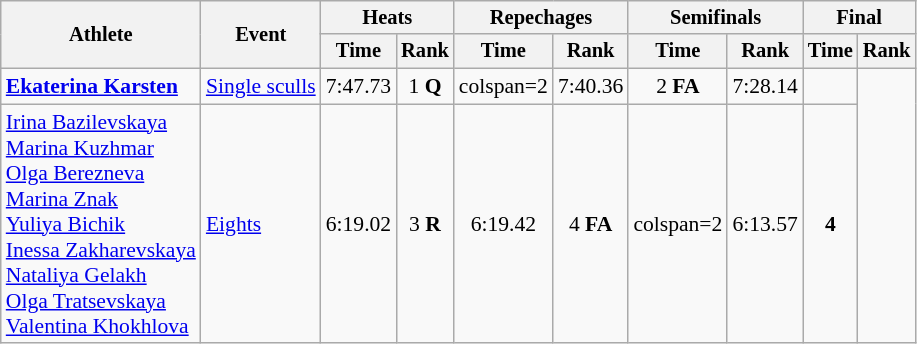<table class="wikitable" style="font-size:90%; text-align:center">
<tr style="font-size:95%">
<th rowspan="2">Athlete</th>
<th rowspan="2">Event</th>
<th colspan="2">Heats</th>
<th colspan="2">Repechages</th>
<th colspan="2">Semifinals</th>
<th colspan="2">Final</th>
</tr>
<tr style="font-size:95%">
<th>Time</th>
<th>Rank</th>
<th>Time</th>
<th>Rank</th>
<th>Time</th>
<th>Rank</th>
<th>Time</th>
<th>Rank</th>
</tr>
<tr>
<td align=left><strong><a href='#'>Ekaterina Karsten</a></strong></td>
<td align=left><a href='#'>Single sculls</a></td>
<td>7:47.73</td>
<td>1 <strong>Q</strong></td>
<td>colspan=2 </td>
<td>7:40.36</td>
<td>2 <strong>FA</strong></td>
<td>7:28.14</td>
<td></td>
</tr>
<tr>
<td align=left><a href='#'>Irina Bazilevskaya</a><br><a href='#'>Marina Kuzhmar</a><br><a href='#'>Olga Berezneva</a><br><a href='#'>Marina Znak</a><br><a href='#'>Yuliya Bichik</a><br><a href='#'>Inessa Zakharevskaya</a><br><a href='#'>Nataliya Gelakh</a><br><a href='#'>Olga Tratsevskaya</a><br><a href='#'>Valentina Khokhlova</a></td>
<td align=left><a href='#'>Eights</a></td>
<td>6:19.02</td>
<td>3 <strong>R</strong></td>
<td>6:19.42</td>
<td>4 <strong>FA</strong></td>
<td>colspan=2 </td>
<td>6:13.57</td>
<td><strong>4</strong></td>
</tr>
</table>
